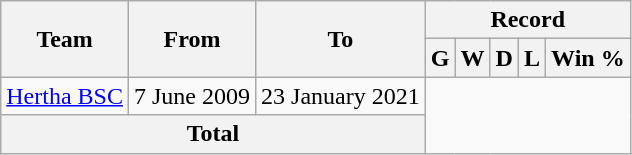<table class="wikitable" style="text-align: center">
<tr>
<th rowspan="2">Team</th>
<th rowspan="2">From</th>
<th rowspan="2">To</th>
<th colspan="5">Record</th>
</tr>
<tr>
<th>G</th>
<th>W</th>
<th>D</th>
<th>L</th>
<th>Win %</th>
</tr>
<tr>
<td align=left><a href='#'>Hertha BSC</a></td>
<td align=left>7 June 2009</td>
<td align=left>23 January 2021<br></td>
</tr>
<tr>
<th colspan="3">Total<br></th>
</tr>
</table>
